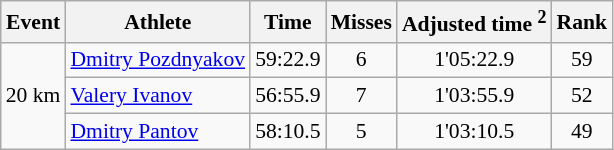<table class="wikitable" style="font-size:90%">
<tr>
<th>Event</th>
<th>Athlete</th>
<th>Time</th>
<th>Misses</th>
<th>Adjusted time <sup>2</sup></th>
<th>Rank</th>
</tr>
<tr>
<td rowspan="3">20 km</td>
<td><a href='#'>Dmitry Pozdnyakov</a></td>
<td align="center">59:22.9</td>
<td align="center">6</td>
<td align="center">1'05:22.9</td>
<td align="center">59</td>
</tr>
<tr>
<td><a href='#'>Valery Ivanov</a></td>
<td align="center">56:55.9</td>
<td align="center">7</td>
<td align="center">1'03:55.9</td>
<td align="center">52</td>
</tr>
<tr>
<td><a href='#'>Dmitry Pantov</a></td>
<td align="center">58:10.5</td>
<td align="center">5</td>
<td align="center">1'03:10.5</td>
<td align="center">49</td>
</tr>
</table>
